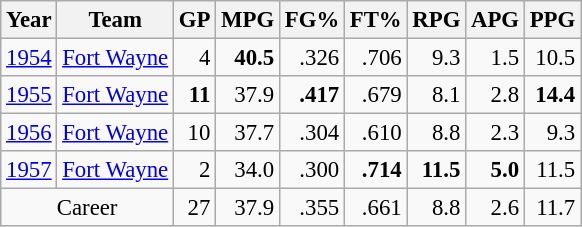<table class="wikitable sortable" style="font-size:95%; text-align:right;">
<tr>
<th>Year</th>
<th>Team</th>
<th>GP</th>
<th>MPG</th>
<th>FG%</th>
<th>FT%</th>
<th>RPG</th>
<th>APG</th>
<th>PPG</th>
</tr>
<tr>
<td style="text-align:left;"><a href='#'>1954</a></td>
<td style="text-align:left;"><a href='#'>Fort Wayne</a></td>
<td>4</td>
<td><strong>40.5</strong></td>
<td>.326</td>
<td>.706</td>
<td>9.3</td>
<td>1.5</td>
<td>10.5</td>
</tr>
<tr>
<td style="text-align:left;"><a href='#'>1955</a></td>
<td style="text-align:left;"><a href='#'>Fort Wayne</a></td>
<td><strong>11</strong></td>
<td>37.9</td>
<td><strong>.417</strong></td>
<td>.679</td>
<td>8.1</td>
<td>2.8</td>
<td><strong>14.4</strong></td>
</tr>
<tr>
<td style="text-align:left;"><a href='#'>1956</a></td>
<td style="text-align:left;"><a href='#'>Fort Wayne</a></td>
<td>10</td>
<td>37.7</td>
<td>.304</td>
<td>.610</td>
<td>8.8</td>
<td>2.3</td>
<td>9.3</td>
</tr>
<tr>
<td style="text-align:left;"><a href='#'>1957</a></td>
<td style="text-align:left;"><a href='#'>Fort Wayne</a></td>
<td>2</td>
<td>34.0</td>
<td>.300</td>
<td><strong>.714</strong></td>
<td><strong>11.5</strong></td>
<td><strong>5.0</strong></td>
<td>11.5</td>
</tr>
<tr class="sortbottom">
<td colspan="2" style="text-align:center;">Career</td>
<td>27</td>
<td>37.9</td>
<td>.355</td>
<td>.661</td>
<td>8.8</td>
<td>2.6</td>
<td>11.7</td>
</tr>
</table>
